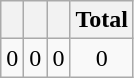<table class="wikitable">
<tr>
<th></th>
<th></th>
<th></th>
<th>Total</th>
</tr>
<tr style="text-align:center;">
<td>0</td>
<td>0</td>
<td>0</td>
<td>0</td>
</tr>
</table>
